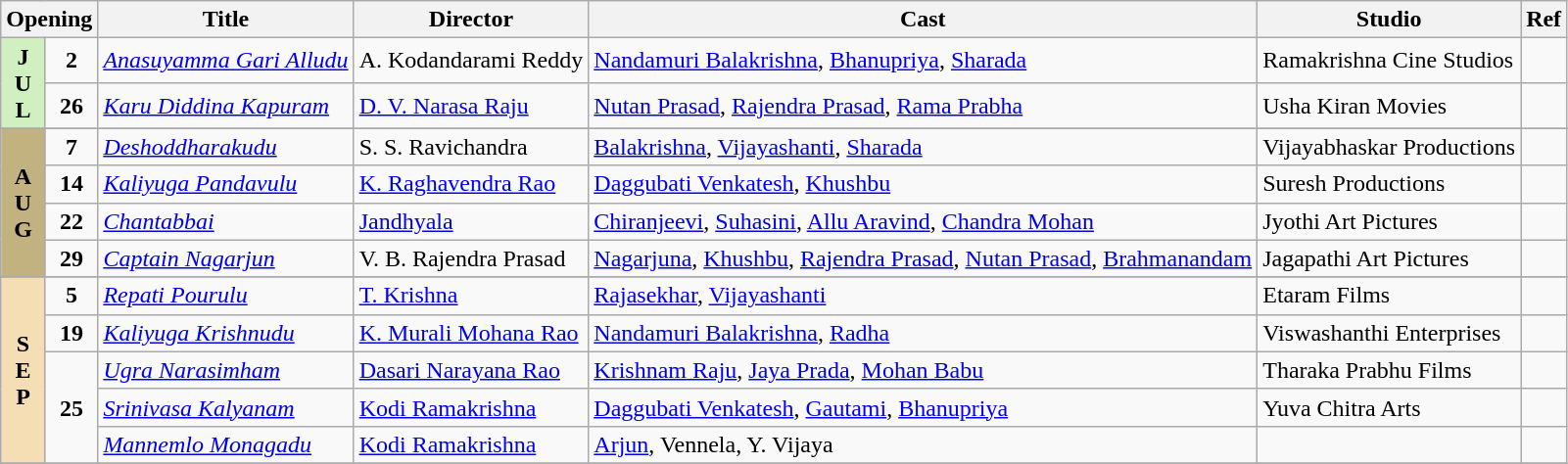<table class="wikitable">
<tr>
<th colspan="2">Opening</th>
<th>Title</th>
<th>Director</th>
<th>Cast</th>
<th>Studio</th>
<th>Ref</th>
</tr>
<tr July!>
<td rowspan="2" valign="center" align="center" style="background:	#d0f0c0; textcolor:#000;"><strong>J<br>U<br>L</strong></td>
<td rowspan="1" align="center"><strong>2</strong></td>
<td><em><a href='#'>Anasuyamma Gari Alludu</a></em></td>
<td>A. Kodandarami Reddy</td>
<td><a href='#'>Nandamuri Balakrishna</a>, <a href='#'>Bhanupriya</a>, <a href='#'>Sharada</a></td>
<td>Ramakrishna Cine Studios</td>
<td></td>
</tr>
<tr>
<td rowspan="1" align="center"><strong>26</strong></td>
<td><em><a href='#'>Karu Diddina Kapuram</a></em></td>
<td><a href='#'>D. V. Narasa Raju</a></td>
<td><a href='#'>Nutan Prasad</a>, <a href='#'>Rajendra Prasad</a>, <a href='#'>Rama Prabha</a></td>
<td>Usha Kiran Movies</td>
<td></td>
</tr>
<tr>
</tr>
<tr August!>
<td rowspan="4" valign="center" align="center" style="background:#C2B280;"><strong>A<br>U<br>G</strong></td>
<td rowspan="1" align="center"><strong>7</strong></td>
<td><em><a href='#'>Deshoddharakudu</a></em></td>
<td>S. S. Ravichandra</td>
<td><a href='#'>Balakrishna</a>, <a href='#'>Vijayashanti</a>, <a href='#'>Sharada</a></td>
<td>Vijayabhaskar Productions</td>
<td></td>
</tr>
<tr>
<td rowspan="1" align="center"><strong>14</strong></td>
<td><em><a href='#'>Kaliyuga Pandavulu</a></em></td>
<td><a href='#'>K. Raghavendra Rao</a></td>
<td><a href='#'>Daggubati Venkatesh</a>, <a href='#'>Khushbu</a></td>
<td>Suresh Productions</td>
<td></td>
</tr>
<tr>
<td rowspan="1" align="center"><strong>22</strong></td>
<td><em><a href='#'>Chantabbai</a></em></td>
<td><a href='#'>Jandhyala</a></td>
<td><a href='#'>Chiranjeevi</a>, <a href='#'>Suhasini</a>, <a href='#'>Allu Aravind</a>, <a href='#'>Chandra Mohan</a></td>
<td>Jyothi Art Pictures</td>
<td></td>
</tr>
<tr>
<td rowspan="1" align="center"><strong>29</strong></td>
<td><em><a href='#'>Captain Nagarjun</a></em></td>
<td>V. B. Rajendra Prasad</td>
<td><a href='#'>Nagarjuna</a>, <a href='#'>Khushbu</a>, <a href='#'>Rajendra Prasad</a>, <a href='#'>Nutan Prasad</a>, <a href='#'>Brahmanandam</a></td>
<td>Jagapathi Art Pictures</td>
<td></td>
</tr>
<tr>
</tr>
<tr September!>
<td rowspan="5" valign="center" align="center" style="background:#F5DEB3; textcolor:#000;"><strong>S<br>E<br>P</strong></td>
<td align="center"><strong>5</strong></td>
<td><em><a href='#'>Repati Pourulu</a></em></td>
<td><a href='#'>T. Krishna</a></td>
<td><a href='#'>Rajasekhar</a>, <a href='#'>Vijayashanti</a></td>
<td>Etaram Films</td>
<td></td>
</tr>
<tr>
<td align="center"><strong>19</strong></td>
<td><em><a href='#'>Kaliyuga Krishnudu</a></em></td>
<td><a href='#'>K. Murali Mohana Rao</a></td>
<td><a href='#'>Nandamuri Balakrishna</a>, <a href='#'>Radha</a></td>
<td>Viswashanthi Enterprises</td>
<td></td>
</tr>
<tr>
<td rowspan="3" align="center"><strong>25</strong></td>
<td><em><a href='#'>Ugra Narasimham</a></em></td>
<td><a href='#'>Dasari Narayana Rao</a></td>
<td><a href='#'>Krishnam Raju</a>, <a href='#'>Jaya Prada</a>, <a href='#'>Mohan Babu</a></td>
<td>Tharaka Prabhu Films</td>
<td></td>
</tr>
<tr>
<td><em><a href='#'>Srinivasa Kalyanam</a></em></td>
<td><a href='#'>Kodi Ramakrishna</a></td>
<td><a href='#'>Daggubati Venkatesh</a>, <a href='#'>Gautami</a>, <a href='#'>Bhanupriya</a></td>
<td>Yuva Chitra Arts</td>
<td></td>
</tr>
<tr>
<td><em><a href='#'>Mannemlo Monagadu</a></em></td>
<td><a href='#'>Kodi Ramakrishna</a></td>
<td><a href='#'>Arjun</a>, Vennela, Y. Vijaya</td>
<td></td>
<td></td>
</tr>
<tr>
</tr>
</table>
